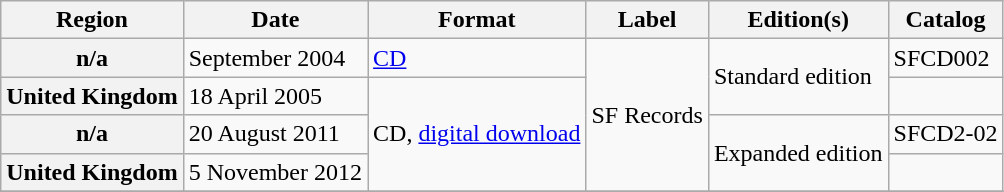<table class="wikitable plainrowheaders">
<tr>
<th scope="col">Region</th>
<th>Date</th>
<th>Format</th>
<th>Label</th>
<th>Edition(s)</th>
<th>Catalog</th>
</tr>
<tr>
<th scope="row">n/a</th>
<td>September 2004</td>
<td><a href='#'>CD</a></td>
<td rowspan="4">SF Records</td>
<td rowspan="2">Standard edition</td>
<td>SFCD002</td>
</tr>
<tr>
<th scope="row">United Kingdom</th>
<td>18 April 2005</td>
<td rowspan="3">CD, <a href='#'>digital download</a></td>
<td></td>
</tr>
<tr>
<th scope="row">n/a</th>
<td>20 August 2011</td>
<td rowspan="2">Expanded edition</td>
<td>SFCD2-02</td>
</tr>
<tr>
<th scope="row">United Kingdom</th>
<td>5 November 2012</td>
<td></td>
</tr>
<tr>
</tr>
</table>
